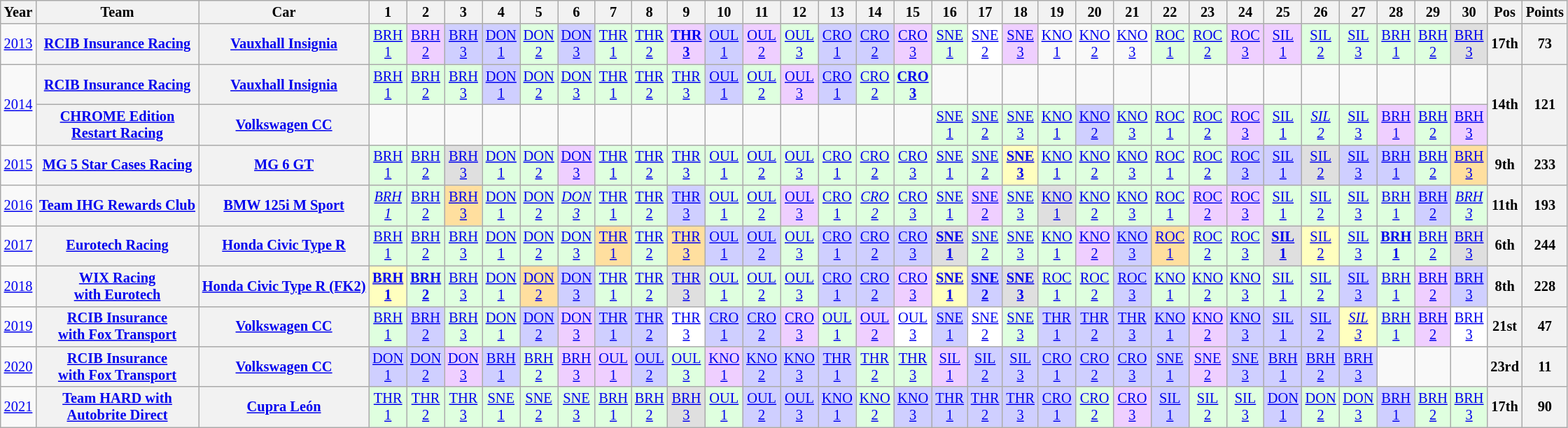<table class="wikitable" style="text-align:center; font-size:85%">
<tr>
<th>Year</th>
<th>Team</th>
<th>Car</th>
<th>1</th>
<th>2</th>
<th>3</th>
<th>4</th>
<th>5</th>
<th>6</th>
<th>7</th>
<th>8</th>
<th>9</th>
<th>10</th>
<th>11</th>
<th>12</th>
<th>13</th>
<th>14</th>
<th>15</th>
<th>16</th>
<th>17</th>
<th>18</th>
<th>19</th>
<th>20</th>
<th>21</th>
<th>22</th>
<th>23</th>
<th>24</th>
<th>25</th>
<th>26</th>
<th>27</th>
<th>28</th>
<th>29</th>
<th>30</th>
<th>Pos</th>
<th>Points</th>
</tr>
<tr>
<td><a href='#'>2013</a></td>
<th nowrap><a href='#'>RCIB Insurance Racing</a></th>
<th nowrap><a href='#'>Vauxhall Insignia</a></th>
<td style="background:#DFFFDF;"><a href='#'>BRH<br>1</a><br></td>
<td style="background:#EFCFFF;"><a href='#'>BRH<br>2</a><br></td>
<td style="background:#CFCFFF;"><a href='#'>BRH<br>3</a><br></td>
<td style="background:#CFCFFF;"><a href='#'>DON<br>1</a><br></td>
<td style="background:#DFFFDF;"><a href='#'>DON<br>2</a><br></td>
<td style="background:#CFCFFF;"><a href='#'>DON<br>3</a><br></td>
<td style="background:#DFFFDF;"><a href='#'>THR<br>1</a><br></td>
<td style="background:#DFFFDF;"><a href='#'>THR<br>2</a><br></td>
<td style="background:#EFCFFF;"><strong><a href='#'>THR<br>3</a></strong><br></td>
<td style="background:#CFCFFF;"><a href='#'>OUL<br>1</a><br></td>
<td style="background:#EFCFFF;"><a href='#'>OUL<br>2</a><br></td>
<td style="background:#DFFFDF;"><a href='#'>OUL<br>3</a><br></td>
<td style="background:#CFCFFF;"><a href='#'>CRO<br>1</a><br></td>
<td style="background:#CFCFFF;"><a href='#'>CRO<br>2</a><br></td>
<td style="background:#EFCFFF;"><a href='#'>CRO<br>3</a><br></td>
<td style="background:#DFFFDF;"><a href='#'>SNE<br>1</a><br></td>
<td style="background:#FFFFFF;"><a href='#'>SNE<br>2</a><br></td>
<td style="background:#EFCFFF;"><a href='#'>SNE<br>3</a><br></td>
<td><a href='#'>KNO<br>1</a></td>
<td><a href='#'>KNO<br>2</a></td>
<td><a href='#'>KNO<br>3</a></td>
<td style="background:#DFFFDF;"><a href='#'>ROC<br>1</a><br></td>
<td style="background:#DFFFDF;"><a href='#'>ROC<br>2</a><br></td>
<td style="background:#EFCFFF;"><a href='#'>ROC<br>3</a><br></td>
<td style="background:#EFCFFF;"><a href='#'>SIL<br>1</a><br></td>
<td style="background:#DFFFDF;"><a href='#'>SIL<br>2</a><br></td>
<td style="background:#DFFFDF;"><a href='#'>SIL<br>3</a><br></td>
<td style="background:#DFFFDF;"><a href='#'>BRH<br>1</a><br></td>
<td style="background:#DFFFDF;"><a href='#'>BRH<br>2</a><br></td>
<td style="background:#DFDFDF;"><a href='#'>BRH<br>3</a><br></td>
<th>17th</th>
<th>73</th>
</tr>
<tr>
<td rowspan=2><a href='#'>2014</a></td>
<th nowrap><a href='#'>RCIB Insurance Racing</a></th>
<th nowrap><a href='#'>Vauxhall Insignia</a></th>
<td style="background:#DFFFDF;"><a href='#'>BRH<br>1</a><br></td>
<td style="background:#DFFFDF;"><a href='#'>BRH<br>2</a><br></td>
<td style="background:#DFFFDF;"><a href='#'>BRH<br>3</a><br></td>
<td style="background:#CFCFFF;"><a href='#'>DON<br>1</a><br></td>
<td style="background:#DFFFDF;"><a href='#'>DON<br>2</a><br></td>
<td style="background:#DFFFDF;"><a href='#'>DON<br>3</a><br></td>
<td style="background:#DFFFDF;"><a href='#'>THR<br>1</a><br></td>
<td style="background:#DFFFDF;"><a href='#'>THR<br>2</a><br></td>
<td style="background:#DFFFDF;"><a href='#'>THR<br>3</a><br></td>
<td style="background:#CFCFFF;"><a href='#'>OUL<br>1</a><br></td>
<td style="background:#DFFFDF;"><a href='#'>OUL<br>2</a><br></td>
<td style="background:#EFCFFF;"><a href='#'>OUL<br>3</a><br></td>
<td style="background:#CFCFFF;"><a href='#'>CRO<br>1</a><br></td>
<td style="background:#DFFFDF;"><a href='#'>CRO<br>2</a><br></td>
<td style="background:#DFFFDF;"><strong><a href='#'>CRO<br>3</a></strong><br></td>
<td></td>
<td></td>
<td></td>
<td></td>
<td></td>
<td></td>
<td></td>
<td></td>
<td></td>
<td></td>
<td></td>
<td></td>
<td></td>
<td></td>
<td></td>
<th rowspan=2>14th</th>
<th rowspan=2>121</th>
</tr>
<tr>
<th nowrap><a href='#'>CHROME Edition<br>Restart Racing</a></th>
<th nowrap><a href='#'>Volkswagen CC</a></th>
<td></td>
<td></td>
<td></td>
<td></td>
<td></td>
<td></td>
<td></td>
<td></td>
<td></td>
<td></td>
<td></td>
<td></td>
<td></td>
<td></td>
<td></td>
<td style="background:#DFFFDF;"><a href='#'>SNE<br>1</a><br></td>
<td style="background:#DFFFDF;"><a href='#'>SNE<br>2</a><br></td>
<td style="background:#DFFFDF;"><a href='#'>SNE<br>3</a><br></td>
<td style="background:#DFFFDF;"><a href='#'>KNO<br>1</a><br></td>
<td style="background:#CFCFFF;"><a href='#'>KNO<br>2</a><br></td>
<td style="background:#DFFFDF;"><a href='#'>KNO<br>3</a><br></td>
<td style="background:#DFFFDF;"><a href='#'>ROC<br>1</a><br></td>
<td style="background:#DFFFDF;"><a href='#'>ROC<br>2</a><br></td>
<td style="background:#EFCFFF;"><a href='#'>ROC<br>3</a><br></td>
<td style="background:#DFFFDF;"><a href='#'>SIL<br>1</a><br></td>
<td style="background:#DFFFDF;"><em><a href='#'>SIL<br>2</a></em><br></td>
<td style="background:#DFFFDF;"><a href='#'>SIL<br>3</a><br></td>
<td style="background:#EFCFFF;"><a href='#'>BRH<br>1</a><br></td>
<td style="background:#DFFFDF;"><a href='#'>BRH<br>2</a><br></td>
<td style="background:#EFCFFF;"><a href='#'>BRH<br>3</a><br></td>
</tr>
<tr>
<td><a href='#'>2015</a></td>
<th nowrap><a href='#'>MG 5 Star Cases Racing</a></th>
<th nowrap><a href='#'>MG 6 GT</a></th>
<td style="background:#DFFFDF;"><a href='#'>BRH<br>1</a><br></td>
<td style="background:#DFFFDF;"><a href='#'>BRH<br>2</a><br></td>
<td style="background:#DFDFDF;"><a href='#'>BRH<br>3</a><br></td>
<td style="background:#DFFFDF;"><a href='#'>DON<br>1</a><br></td>
<td style="background:#DFFFDF;"><a href='#'>DON<br>2</a><br></td>
<td style="background:#EFCFFF;"><a href='#'>DON<br>3</a><br></td>
<td style="background:#DFFFDF;"><a href='#'>THR<br>1</a><br></td>
<td style="background:#DFFFDF;"><a href='#'>THR<br>2</a><br></td>
<td style="background:#DFFFDF;"><a href='#'>THR<br>3</a><br></td>
<td style="background:#DFFFDF;"><a href='#'>OUL<br>1</a><br></td>
<td style="background:#DFFFDF;"><a href='#'>OUL<br>2</a><br></td>
<td style="background:#DFFFDF;"><a href='#'>OUL<br>3</a><br></td>
<td style="background:#DFFFDF;"><a href='#'>CRO<br>1</a><br></td>
<td style="background:#DFFFDF;"><a href='#'>CRO<br>2</a><br></td>
<td style="background:#DFFFDF;"><a href='#'>CRO<br>3</a><br></td>
<td style="background:#DFFFDF;"><a href='#'>SNE<br>1</a><br></td>
<td style="background:#DFFFDF;"><a href='#'>SNE<br>2</a><br></td>
<td style="background:#FFFFBF;"><strong><a href='#'>SNE<br>3</a></strong><br></td>
<td style="background:#DFFFDF;"><a href='#'>KNO<br>1</a><br></td>
<td style="background:#DFFFDF;"><a href='#'>KNO<br>2</a><br></td>
<td style="background:#DFFFDF;"><a href='#'>KNO<br>3</a><br></td>
<td style="background:#DFFFDF;"><a href='#'>ROC<br>1</a><br></td>
<td style="background:#DFFFDF;"><a href='#'>ROC<br>2</a><br></td>
<td style="background:#CFCFFF;"><a href='#'>ROC<br>3</a><br></td>
<td style="background:#CFCFFF;"><a href='#'>SIL<br>1</a><br></td>
<td style="background:#DFDFDF;"><a href='#'>SIL<br>2</a><br></td>
<td style="background:#CFCFFF;"><a href='#'>SIL<br>3</a><br></td>
<td style="background:#CFCFFF;"><a href='#'>BRH<br>1</a><br></td>
<td style="background:#DFFFDF;"><a href='#'>BRH<br>2</a><br></td>
<td style="background:#FFDF9F;"><a href='#'>BRH<br>3</a><br></td>
<th>9th</th>
<th>233</th>
</tr>
<tr>
<td><a href='#'>2016</a></td>
<th nowrap><a href='#'>Team IHG Rewards Club</a></th>
<th nowrap><a href='#'>BMW 125i M Sport</a></th>
<td style="background:#DFFFDF;"><em><a href='#'>BRH<br>1</a></em><br></td>
<td style="background:#DFFFDF;"><a href='#'>BRH<br>2</a><br></td>
<td style="background:#FFDF9F;"><a href='#'>BRH<br>3</a><br></td>
<td style="background:#DFFFDF;"><a href='#'>DON<br>1</a><br></td>
<td style="background:#DFFFDF;"><a href='#'>DON<br>2</a><br></td>
<td style="background:#DFFFDF;"><em><a href='#'>DON<br>3</a></em><br></td>
<td style="background:#DFFFDF;"><a href='#'>THR<br>1</a><br></td>
<td style="background:#DFFFDF;"><a href='#'>THR<br>2</a><br></td>
<td style="background:#CFCFFF;"><a href='#'>THR<br>3</a><br></td>
<td style="background:#DFFFDF;"><a href='#'>OUL<br>1</a><br></td>
<td style="background:#DFFFDF;"><a href='#'>OUL<br>2</a><br></td>
<td style="background:#EFCFFF;"><a href='#'>OUL<br>3</a><br></td>
<td style="background:#DFFFDF;"><a href='#'>CRO<br>1</a><br></td>
<td style="background:#DFFFDF;"><em><a href='#'>CRO<br>2</a></em><br></td>
<td style="background:#DFFFDF;"><a href='#'>CRO<br>3</a><br></td>
<td style="background:#DFFFDF;"><a href='#'>SNE<br>1</a><br></td>
<td style="background:#EFCFFF;"><a href='#'>SNE<br>2</a><br></td>
<td style="background:#DFFFDF;"><a href='#'>SNE<br>3</a><br></td>
<td style="background:#DFDFDF;"><a href='#'>KNO<br>1</a><br></td>
<td style="background:#DFFFDF;"><a href='#'>KNO<br>2</a><br></td>
<td style="background:#DFFFDF;"><a href='#'>KNO<br>3</a><br></td>
<td style="background:#DFFFDF;"><a href='#'>ROC<br>1</a><br></td>
<td style="background:#EFCFFF;"><a href='#'>ROC<br>2</a><br></td>
<td style="background:#EFCFFF;"><a href='#'>ROC<br>3</a><br></td>
<td style="background:#DFFFDF;"><a href='#'>SIL<br>1</a><br></td>
<td style="background:#DFFFDF;"><a href='#'>SIL<br>2</a><br></td>
<td style="background:#DFFFDF;"><a href='#'>SIL<br>3</a><br></td>
<td style="background:#DFFFDF;"><a href='#'>BRH<br>1</a><br></td>
<td style="background:#CFCFFF;"><a href='#'>BRH<br>2</a><br></td>
<td style="background:#DFFFDF;"><em><a href='#'>BRH<br>3</a></em><br></td>
<th>11th</th>
<th>193</th>
</tr>
<tr>
<td><a href='#'>2017</a></td>
<th nowrap><a href='#'>Eurotech Racing</a></th>
<th nowrap><a href='#'>Honda Civic Type R</a></th>
<td style="background:#DFFFDF;"><a href='#'>BRH<br>1</a><br></td>
<td style="background:#DFFFDF;"><a href='#'>BRH<br>2</a><br></td>
<td style="background:#DFFFDF;"><a href='#'>BRH<br>3</a><br></td>
<td style="background:#DFFFDF;"><a href='#'>DON<br>1</a><br></td>
<td style="background:#DFFFDF;"><a href='#'>DON<br>2</a><br></td>
<td style="background:#DFFFDF;"><a href='#'>DON<br>3</a><br></td>
<td style="background:#FFDF9F;"><a href='#'>THR<br>1</a><br></td>
<td style="background:#DFFFDF;"><a href='#'>THR<br>2</a><br></td>
<td style="background:#FFDF9F;"><a href='#'>THR<br>3</a><br></td>
<td style="background:#CFCFFF;"><a href='#'>OUL<br>1</a><br></td>
<td style="background:#CFCFFF;"><a href='#'>OUL<br>2</a><br></td>
<td style="background:#DFFFDF;"><a href='#'>OUL<br>3</a><br></td>
<td style="background:#CFCFFF;"><a href='#'>CRO<br>1</a><br></td>
<td style="background:#CFCFFF;"><a href='#'>CRO<br>2</a><br></td>
<td style="background:#CFCFFF;"><a href='#'>CRO<br>3</a><br></td>
<td style="background:#DFDFDF;"><strong><a href='#'>SNE<br>1</a></strong><br></td>
<td style="background:#DFFFDF;"><a href='#'>SNE<br>2</a><br></td>
<td style="background:#DFFFDF;"><a href='#'>SNE<br>3</a><br></td>
<td style="background:#DFFFDF;"><a href='#'>KNO<br>1</a><br></td>
<td style="background:#EFCFFF;"><a href='#'>KNO<br>2</a><br></td>
<td style="background:#CFCFFF;"><a href='#'>KNO<br>3</a><br></td>
<td style="background:#FFDF9F;"><a href='#'>ROC<br>1</a><br></td>
<td style="background:#DFFFDF;"><a href='#'>ROC<br>2</a><br></td>
<td style="background:#DFFFDF;"><a href='#'>ROC<br>3</a><br></td>
<td style="background:#DFDFDF;"><strong><a href='#'>SIL<br>1</a></strong><br></td>
<td style="background:#FFFFBF;"><a href='#'>SIL<br>2</a><br></td>
<td style="background:#DFFFDF;"><a href='#'>SIL<br>3</a><br></td>
<td style="background:#DFFFDF;"><strong><a href='#'>BRH<br>1</a></strong><br></td>
<td style="background:#DFFFDF;"><a href='#'>BRH<br>2</a><br></td>
<td style="background:#DFDFDF;"><a href='#'>BRH<br>3</a><br></td>
<th>6th</th>
<th>244</th>
</tr>
<tr>
<td><a href='#'>2018</a></td>
<th nowrap><a href='#'>WIX Racing<br>with Eurotech</a></th>
<th nowrap><a href='#'>Honda Civic Type R (FK2)</a></th>
<td style="background:#FFFFBF;"><strong><a href='#'>BRH<br>1</a></strong><br></td>
<td style="background:#DFFFDF;"><strong><a href='#'>BRH<br>2</a></strong><br></td>
<td style="background:#DFFFDF;"><a href='#'>BRH<br>3</a><br></td>
<td style="background:#DFFFDF;"><a href='#'>DON<br>1</a><br></td>
<td style="background:#FFDF9F;"><a href='#'>DON<br>2</a><br></td>
<td style="background:#CFCFFF;"><a href='#'>DON<br>3</a><br></td>
<td style="background:#DFFFDF;"><a href='#'>THR<br>1</a><br></td>
<td style="background:#DFFFDF;"><a href='#'>THR<br>2</a><br></td>
<td style="background:#DFDFDF;"><a href='#'>THR<br>3</a><br></td>
<td style="background:#DFFFDF;"><a href='#'>OUL<br>1</a><br></td>
<td style="background:#DFFFDF;"><a href='#'>OUL<br>2</a><br></td>
<td style="background:#DFFFDF;"><a href='#'>OUL<br>3</a><br></td>
<td style="background:#CFCFFF;"><a href='#'>CRO<br>1</a><br></td>
<td style="background:#CFCFFF;"><a href='#'>CRO<br>2</a><br></td>
<td style="background:#EFCFFF;"><a href='#'>CRO<br>3</a><br></td>
<td style="background:#FFFFBF;"><strong><a href='#'>SNE<br>1</a></strong><br></td>
<td style="background:#CFCFFF;"><strong><a href='#'>SNE<br>2</a></strong><br></td>
<td style="background:#DFDFDF;"><strong><a href='#'>SNE<br>3</a></strong><br></td>
<td style="background:#DFFFDF;"><a href='#'>ROC<br>1</a><br></td>
<td style="background:#DFFFDF;"><a href='#'>ROC<br>2</a><br></td>
<td style="background:#CFCFFF;"><a href='#'>ROC<br>3</a><br></td>
<td style="background:#DFFFDF;"><a href='#'>KNO<br>1</a><br></td>
<td style="background:#DFFFDF;"><a href='#'>KNO<br>2</a><br></td>
<td style="background:#DFFFDF;"><a href='#'>KNO<br>3</a><br></td>
<td style="background:#DFFFDF;"><a href='#'>SIL<br>1</a><br></td>
<td style="background:#DFFFDF;"><a href='#'>SIL<br>2</a><br></td>
<td style="background:#CFCFFF;"><a href='#'>SIL<br>3</a><br></td>
<td style="background:#DFFFDF;"><a href='#'>BRH<br>1</a><br></td>
<td style="background:#EFCFFF;"><a href='#'>BRH<br>2</a><br></td>
<td style="background:#CFCFFF;"><a href='#'>BRH<br>3</a><br></td>
<th>8th</th>
<th>228</th>
</tr>
<tr>
<td><a href='#'>2019</a></td>
<th nowrap><a href='#'>RCIB Insurance<br>with Fox Transport</a></th>
<th nowrap><a href='#'>Volkswagen CC</a></th>
<td style="background:#DFFFDF;"><a href='#'>BRH<br>1</a><br></td>
<td style="background:#CFCFFF;"><a href='#'>BRH<br>2</a><br></td>
<td style="background:#DFFFDF;"><a href='#'>BRH<br>3</a><br></td>
<td style="background:#DFFFDF;"><a href='#'>DON<br>1</a><br></td>
<td style="background:#CFCFFF;"><a href='#'>DON<br>2</a><br></td>
<td style="background:#EFCFFF;"><a href='#'>DON<br>3</a><br></td>
<td style="background:#CFCFFF;"><a href='#'>THR<br>1</a><br></td>
<td style="background:#CFCFFF;"><a href='#'>THR<br>2</a><br></td>
<td style="background:#FFFFFF;"><a href='#'>THR<br>3</a><br></td>
<td style="background:#CFCFFF;"><a href='#'>CRO<br>1</a><br></td>
<td style="background:#CFCFFF;"><a href='#'>CRO<br>2</a><br></td>
<td style="background:#EFCFFF;"><a href='#'>CRO<br>3</a><br></td>
<td style="background:#DFFFDF;"><a href='#'>OUL<br>1</a><br></td>
<td style="background:#EFCFFF;"><a href='#'>OUL<br>2</a><br></td>
<td style="background:#FFFFFF;"><a href='#'>OUL<br>3</a><br></td>
<td style="background:#CFCFFF;"><a href='#'>SNE<br>1</a><br></td>
<td style="background:#FFFFFF;"><a href='#'>SNE<br>2</a><br></td>
<td style="background:#DFFFDF;"><a href='#'>SNE<br>3</a><br></td>
<td style="background:#CFCFFF;"><a href='#'>THR<br>1</a><br></td>
<td style="background:#CFCFFF;"><a href='#'>THR<br>2</a><br></td>
<td style="background:#CFCFFF;"><a href='#'>THR<br>3</a><br></td>
<td style="background:#CFCFFF;"><a href='#'>KNO<br>1</a><br></td>
<td style="background:#EFCFFF;"><a href='#'>KNO<br>2</a><br></td>
<td style="background:#CFCFFF;"><a href='#'>KNO<br>3</a><br></td>
<td style="background:#CFCFFF;"><a href='#'>SIL<br>1</a><br></td>
<td style="background:#CFCFFF;"><a href='#'>SIL<br>2</a><br></td>
<td style="background:#FFFFBF;"><em><a href='#'>SIL<br>3</a></em><br></td>
<td style="background:#DFFFDF;"><a href='#'>BRH<br>1</a><br></td>
<td style="background:#EFCFFF;"><a href='#'>BRH<br>2</a><br></td>
<td style="background:#FFFFFF;"><a href='#'>BRH<br>3</a><br></td>
<th>21st</th>
<th>47</th>
</tr>
<tr>
<td><a href='#'>2020</a></td>
<th nowrap><a href='#'>RCIB Insurance<br>with Fox Transport</a></th>
<th nowrap><a href='#'>Volkswagen CC</a></th>
<td style="background:#CFCFFF;"><a href='#'>DON<br>1</a><br></td>
<td style="background:#CFCFFF;"><a href='#'>DON<br>2</a><br></td>
<td style="background:#EFCFFF;"><a href='#'>DON<br>3</a><br></td>
<td style="background:#CFCFFF;"><a href='#'>BRH<br>1</a><br></td>
<td style="background:#DFFFDF;"><a href='#'>BRH<br>2</a><br></td>
<td style="background:#EFCFFF;"><a href='#'>BRH<br>3</a><br></td>
<td style="background:#EFCFFF;"><a href='#'>OUL<br>1</a><br></td>
<td style="background:#CFCFFF;"><a href='#'>OUL<br>2</a><br></td>
<td style="background:#DFFFDF;"><a href='#'>OUL<br>3</a><br></td>
<td style="background:#EFCFFF;"><a href='#'>KNO<br>1</a><br></td>
<td style="background:#CFCFFF;"><a href='#'>KNO<br>2</a><br></td>
<td style="background:#CFCFFF;"><a href='#'>KNO<br>3</a><br></td>
<td style="background:#CFCFFF;"><a href='#'>THR<br>1</a><br></td>
<td style="background:#DFFFDF;"><a href='#'>THR<br>2</a><br></td>
<td style="background:#DFFFDF;"><a href='#'>THR<br>3</a><br></td>
<td style="background:#EFCFFF;"><a href='#'>SIL<br>1</a><br></td>
<td style="background:#CFCFFF;"><a href='#'>SIL<br>2</a><br></td>
<td style="background:#CFCFFF;"><a href='#'>SIL<br>3</a><br></td>
<td style="background:#CFCFFF;"><a href='#'>CRO<br>1</a><br></td>
<td style="background:#CFCFFF;"><a href='#'>CRO<br>2</a><br></td>
<td style="background:#CFCFFF;"><a href='#'>CRO<br>3</a><br></td>
<td style="background:#CFCFFF;"><a href='#'>SNE<br>1</a><br></td>
<td style="background:#EFCFFF;"><a href='#'>SNE<br>2</a><br></td>
<td style="background:#CFCFFF;"><a href='#'>SNE<br>3</a><br></td>
<td style="background:#CFCFFF;"><a href='#'>BRH<br>1</a><br></td>
<td style="background:#CFCFFF;"><a href='#'>BRH<br>2</a><br></td>
<td style="background:#CFCFFF;"><a href='#'>BRH<br>3</a><br></td>
<td></td>
<td></td>
<td></td>
<th>23rd</th>
<th>11</th>
</tr>
<tr>
<td><a href='#'>2021</a></td>
<th nowrap><a href='#'>Team HARD with<br>Autobrite Direct</a></th>
<th nowrap><a href='#'>Cupra León</a></th>
<td style="background:#DFFFDF;"><a href='#'>THR<br>1</a><br></td>
<td style="background:#DFFFDF;"><a href='#'>THR<br>2</a><br></td>
<td style="background:#DFFFDF;"><a href='#'>THR<br>3</a><br></td>
<td style="background:#DFFFDF;"><a href='#'>SNE<br>1</a><br></td>
<td style="background:#DFFFDF;"><a href='#'>SNE<br>2</a><br></td>
<td style="background:#DFFFDF;"><a href='#'>SNE<br>3</a><br></td>
<td style="background:#DFFFDF;"><a href='#'>BRH<br>1</a><br></td>
<td style="background:#DFFFDF;"><a href='#'>BRH<br>2</a><br></td>
<td style="background:#DFDFDF;"><a href='#'>BRH<br>3</a><br></td>
<td style="background:#DFFFDF;"><a href='#'>OUL<br>1</a><br></td>
<td style="background:#CFCFFF;"><a href='#'>OUL<br>2</a><br></td>
<td style="background:#CFCFFF;"><a href='#'>OUL<br>3</a><br></td>
<td style="background:#CFCFFF;"><a href='#'>KNO<br>1</a><br></td>
<td style="background:#DFFFDF;"><a href='#'>KNO<br>2</a><br></td>
<td style="background:#CFCFFF;"><a href='#'>KNO<br>3</a><br></td>
<td style="background:#CFCFFF;"><a href='#'>THR<br>1</a><br></td>
<td style="background:#CFCFFF;"><a href='#'>THR<br>2</a><br></td>
<td style="background:#CFCFFF;"><a href='#'>THR<br>3</a><br></td>
<td style="background:#CFCFFF;"><a href='#'>CRO<br>1</a><br></td>
<td style="background:#DFFFDF;"><a href='#'>CRO<br>2</a><br></td>
<td style="background:#EFCFFF;"><a href='#'>CRO<br>3</a><br></td>
<td style="background:#CFCFFF;"><a href='#'>SIL<br>1</a><br></td>
<td style="background:#DFFFDF;"><a href='#'>SIL<br>2</a><br></td>
<td style="background:#DFFFDF;"><a href='#'>SIL<br>3</a><br></td>
<td style="background:#CFCFFF;"><a href='#'>DON<br>1</a><br></td>
<td style="background:#DFFFDF;"><a href='#'>DON<br>2</a><br></td>
<td style="background:#DFFFDF;"><a href='#'>DON<br>3</a><br></td>
<td style="background:#CFCFFF;"><a href='#'>BRH<br>1</a><br></td>
<td style="background:#DFFFDF;"><a href='#'>BRH<br>2</a><br></td>
<td style="background:#DFFFDF;"><a href='#'>BRH<br>3</a><br></td>
<th>17th</th>
<th>90</th>
</tr>
</table>
